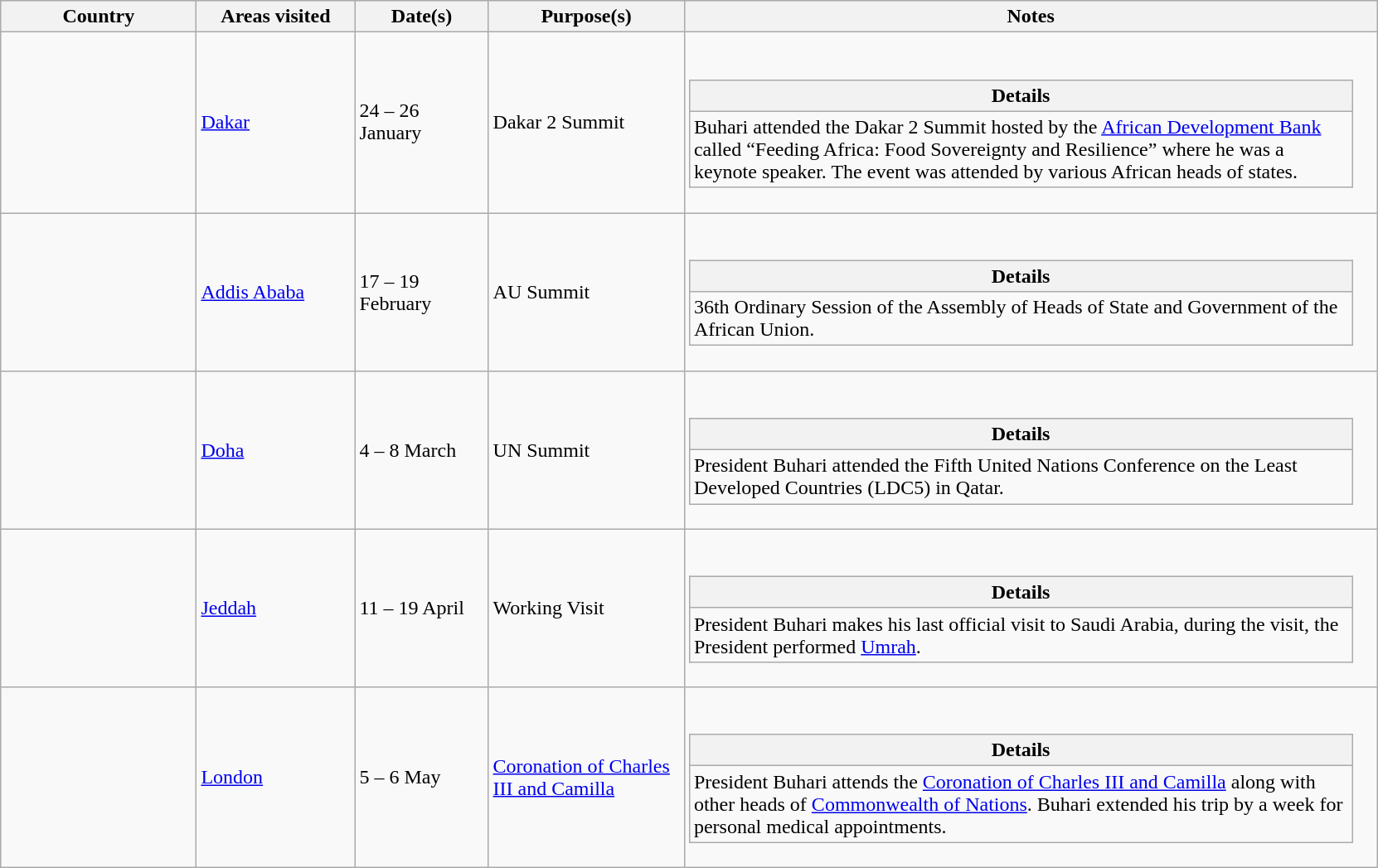<table class="wikitable outercollapse sortable" style="margin: 1em auto 1em auto">
<tr>
<th width="150">Country</th>
<th width="120">Areas visited</th>
<th width="100">Date(s)</th>
<th width="150">Purpose(s)</th>
<th width="550">Notes</th>
</tr>
<tr>
<td></td>
<td><a href='#'>Dakar</a></td>
<td>24 – 26 January</td>
<td>Dakar 2 Summit</td>
<td><br><table class="wikitable collapsible innercollapse">
<tr>
<th>Details</th>
</tr>
<tr>
<td>Buhari attended the Dakar 2 Summit hosted by the <a href='#'>African Development Bank</a> called “Feeding Africa: Food Sovereignty and Resilience” where he was a keynote speaker. The event was attended by various African heads of states.</td>
</tr>
</table>
</td>
</tr>
<tr>
<td></td>
<td><a href='#'>Addis Ababa</a></td>
<td>17 – 19 February</td>
<td>AU Summit</td>
<td><br><table class="wikitable collapsible innercollapse">
<tr>
<th>Details</th>
</tr>
<tr>
<td>36th Ordinary Session of the Assembly of Heads of State and Government of the African Union.</td>
</tr>
</table>
</td>
</tr>
<tr>
<td></td>
<td><a href='#'>Doha</a></td>
<td>4 – 8 March</td>
<td>UN Summit</td>
<td><br><table class="wikitable collapsible innercollapse">
<tr>
<th>Details</th>
</tr>
<tr>
<td>President Buhari attended the  Fifth United Nations Conference on the Least Developed Countries (LDC5) in Qatar.</td>
</tr>
</table>
</td>
</tr>
<tr>
<td></td>
<td><a href='#'>Jeddah</a></td>
<td>11 – 19 April</td>
<td>Working Visit</td>
<td><br><table class="wikitable collapsible innercollapse">
<tr>
<th>Details</th>
</tr>
<tr>
<td>President Buhari makes his last official visit to Saudi Arabia, during the visit, the President performed <a href='#'>Umrah</a>.</td>
</tr>
</table>
</td>
</tr>
<tr>
<td></td>
<td><a href='#'>London</a></td>
<td>5 – 6 May</td>
<td><a href='#'>Coronation of Charles III and Camilla</a></td>
<td><br><table class="wikitable collapsible innercollapse">
<tr>
<th>Details</th>
</tr>
<tr>
<td>President Buhari attends the <a href='#'>Coronation of Charles III and Camilla</a> along with other heads of <a href='#'>Commonwealth of Nations</a>. Buhari extended his trip by a week for personal medical appointments.</td>
</tr>
</table>
</td>
</tr>
</table>
